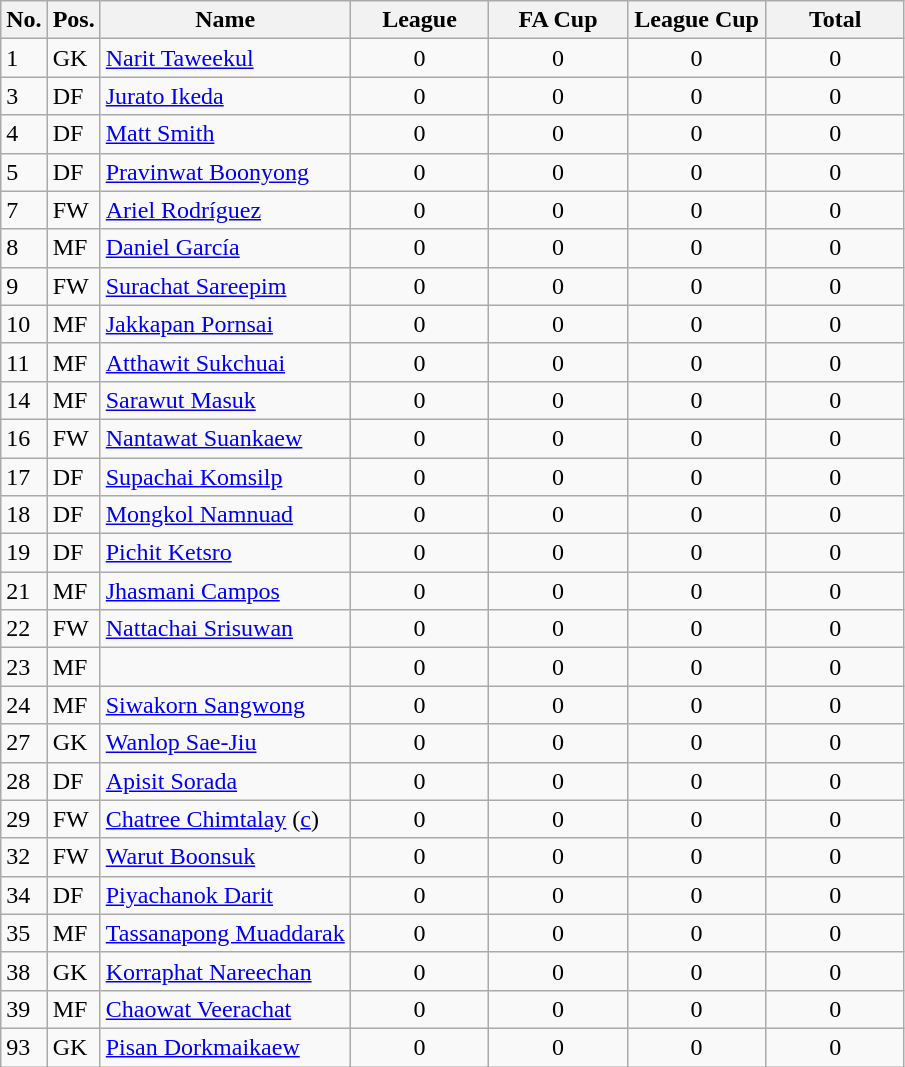<table class="wikitable" style="text-align:center">
<tr>
<th rowspan="1" valign="bottom">No.</th>
<th rowspan="1" valign="bottom">Pos.</th>
<th rowspan="1" valign="bottom">Name</th>
<th rowspan="1" width="85">League</th>
<th rowspan="1" width="85">FA Cup</th>
<th rowspan="1" width="85">League Cup</th>
<th rowspan="1" width="85">Total</th>
</tr>
<tr>
<td align="left">1</td>
<td align="left">GK</td>
<td align="left"> <a href='#'>Narit Taweekul</a></td>
<td>0</td>
<td>0</td>
<td>0</td>
<td>0</td>
</tr>
<tr>
<td align="left">3</td>
<td align="left">DF</td>
<td align="left"> <a href='#'>Jurato Ikeda</a></td>
<td>0</td>
<td>0</td>
<td>0</td>
<td>0</td>
</tr>
<tr>
<td align="left">4</td>
<td align="left">DF</td>
<td align="left"> <a href='#'>Matt Smith</a></td>
<td>0</td>
<td>0</td>
<td>0</td>
<td>0</td>
</tr>
<tr>
<td align="left">5</td>
<td align="left">DF</td>
<td align="left"> <a href='#'>Pravinwat Boonyong</a></td>
<td>0</td>
<td>0</td>
<td>0</td>
<td>0</td>
</tr>
<tr>
<td align="left">7</td>
<td align="left">FW</td>
<td align="left"> <a href='#'>Ariel Rodríguez</a></td>
<td>0</td>
<td>0</td>
<td>0</td>
<td>0</td>
</tr>
<tr>
<td align="left">8</td>
<td align="left">MF</td>
<td align="left"> <a href='#'>Daniel García</a></td>
<td>0</td>
<td>0</td>
<td>0</td>
<td>0</td>
</tr>
<tr>
<td align="left">9</td>
<td align="left">FW</td>
<td align="left"> <a href='#'>Surachat Sareepim</a></td>
<td>0</td>
<td>0</td>
<td>0</td>
<td>0</td>
</tr>
<tr>
<td align="left">10</td>
<td align="left">MF</td>
<td align="left"> <a href='#'>Jakkapan Pornsai</a></td>
<td>0</td>
<td>0</td>
<td>0</td>
<td>0</td>
</tr>
<tr>
<td align="left">11</td>
<td align="left">MF</td>
<td align="left"> <a href='#'>Atthawit Sukchuai</a></td>
<td>0</td>
<td>0</td>
<td>0</td>
<td>0</td>
</tr>
<tr>
<td align="left">14</td>
<td align="left">MF</td>
<td align="left"> <a href='#'>Sarawut Masuk</a></td>
<td>0</td>
<td>0</td>
<td>0</td>
<td>0</td>
</tr>
<tr>
<td align="left">16</td>
<td align="left">FW</td>
<td align="left"> <a href='#'>Nantawat Suankaew</a></td>
<td>0</td>
<td>0</td>
<td>0</td>
<td>0</td>
</tr>
<tr>
<td align="left">17</td>
<td align="left">DF</td>
<td align="left"> <a href='#'>Supachai Komsilp</a></td>
<td>0</td>
<td>0</td>
<td>0</td>
<td>0</td>
</tr>
<tr>
<td align="left">18</td>
<td align="left">DF</td>
<td align="left"> <a href='#'>Mongkol Namnuad</a></td>
<td>0</td>
<td>0</td>
<td>0</td>
<td>0</td>
</tr>
<tr>
<td align="left">19</td>
<td align="left">DF</td>
<td align="left"> <a href='#'>Pichit Ketsro</a></td>
<td>0</td>
<td>0</td>
<td>0</td>
<td>0</td>
</tr>
<tr>
<td align="left">21</td>
<td align="left">MF</td>
<td align="left"> <a href='#'>Jhasmani Campos</a></td>
<td>0</td>
<td>0</td>
<td>0</td>
<td>0</td>
</tr>
<tr>
<td align="left">22</td>
<td align="left">FW</td>
<td align="left"> <a href='#'>Nattachai Srisuwan</a></td>
<td>0</td>
<td>0</td>
<td>0</td>
<td>0</td>
</tr>
<tr>
<td align="left">23</td>
<td align="left">MF</td>
<td align="left"></td>
<td>0</td>
<td>0</td>
<td>0</td>
<td>0</td>
</tr>
<tr>
<td align="left">24</td>
<td align="left">MF</td>
<td align="left"> <a href='#'>Siwakorn Sangwong</a></td>
<td>0</td>
<td>0</td>
<td>0</td>
<td>0</td>
</tr>
<tr>
<td align="left">27</td>
<td align="left">GK</td>
<td align="left"> <a href='#'>Wanlop Sae-Jiu</a></td>
<td>0</td>
<td>0</td>
<td>0</td>
<td>0</td>
</tr>
<tr>
<td align="left">28</td>
<td align="left">DF</td>
<td align="left"> <a href='#'>Apisit Sorada</a></td>
<td>0</td>
<td>0</td>
<td>0</td>
<td>0</td>
</tr>
<tr>
<td align="left">29</td>
<td align="left">FW</td>
<td align="left"> <a href='#'>Chatree Chimtalay</a> (<a href='#'>c</a>)</td>
<td>0</td>
<td>0</td>
<td>0</td>
<td>0</td>
</tr>
<tr>
<td align="left">32</td>
<td align="left">FW</td>
<td align="left"> <a href='#'>Warut Boonsuk</a></td>
<td>0</td>
<td>0</td>
<td>0</td>
<td>0</td>
</tr>
<tr>
<td align="left">34</td>
<td align="left">DF</td>
<td align="left"> <a href='#'>Piyachanok Darit</a></td>
<td>0</td>
<td>0</td>
<td>0</td>
<td>0</td>
</tr>
<tr>
<td align="left">35</td>
<td align="left">MF</td>
<td align="left"> <a href='#'>Tassanapong Muaddarak</a></td>
<td>0</td>
<td>0</td>
<td>0</td>
<td>0</td>
</tr>
<tr>
<td align="left">38</td>
<td align="left">GK</td>
<td align="left"> <a href='#'>Korraphat Nareechan</a></td>
<td>0</td>
<td>0</td>
<td>0</td>
<td>0</td>
</tr>
<tr>
<td align="left">39</td>
<td align="left">MF</td>
<td align="left"> <a href='#'>Chaowat Veerachat</a></td>
<td>0</td>
<td>0</td>
<td>0</td>
<td>0</td>
</tr>
<tr>
<td align="left">93</td>
<td align="left">GK</td>
<td align="left"> <a href='#'>Pisan Dorkmaikaew</a></td>
<td>0</td>
<td>0</td>
<td>0</td>
<td>0</td>
</tr>
</table>
